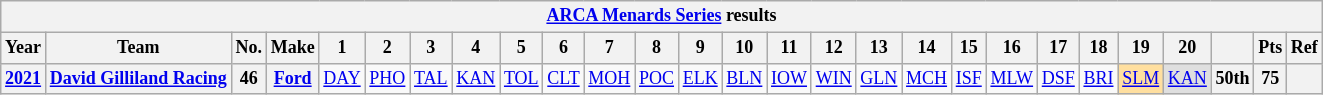<table class="wikitable" style="text-align:center; font-size:75%">
<tr>
<th colspan="27"><a href='#'>ARCA Menards Series</a> results</th>
</tr>
<tr>
<th>Year</th>
<th>Team</th>
<th>No.</th>
<th>Make</th>
<th>1</th>
<th>2</th>
<th>3</th>
<th>4</th>
<th>5</th>
<th>6</th>
<th>7</th>
<th>8</th>
<th>9</th>
<th>10</th>
<th>11</th>
<th>12</th>
<th>13</th>
<th>14</th>
<th>15</th>
<th>16</th>
<th>17</th>
<th>18</th>
<th>19</th>
<th>20</th>
<th></th>
<th>Pts</th>
<th>Ref</th>
</tr>
<tr>
<th><a href='#'>2021</a></th>
<th><a href='#'>David Gilliland Racing</a></th>
<th>46</th>
<th><a href='#'>Ford</a></th>
<td><a href='#'>DAY</a></td>
<td><a href='#'>PHO</a></td>
<td><a href='#'>TAL</a></td>
<td><a href='#'>KAN</a></td>
<td><a href='#'>TOL</a></td>
<td><a href='#'>CLT</a></td>
<td><a href='#'>MOH</a></td>
<td><a href='#'>POC</a></td>
<td><a href='#'>ELK</a></td>
<td><a href='#'>BLN</a></td>
<td><a href='#'>IOW</a></td>
<td><a href='#'>WIN</a></td>
<td><a href='#'>GLN</a></td>
<td><a href='#'>MCH</a></td>
<td><a href='#'>ISF</a></td>
<td><a href='#'>MLW</a></td>
<td><a href='#'>DSF</a></td>
<td><a href='#'>BRI</a></td>
<td style="background:#FFDF9F;"><a href='#'>SLM</a><br></td>
<td style="background:#DFDFDF;"><a href='#'>KAN</a><br></td>
<th>50th</th>
<th>75</th>
<th></th>
</tr>
</table>
